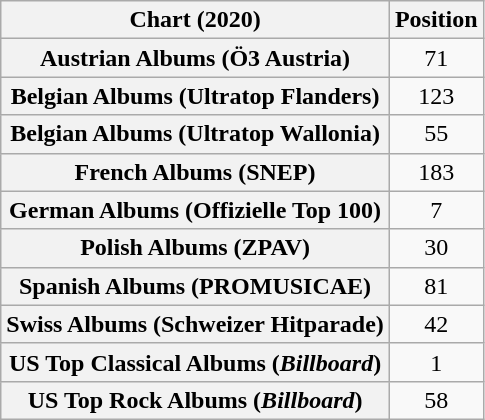<table class="wikitable sortable plainrowheaders" style="text-align:center">
<tr>
<th scope="col">Chart (2020)</th>
<th scope="col">Position</th>
</tr>
<tr>
<th scope="row">Austrian Albums (Ö3 Austria)</th>
<td>71</td>
</tr>
<tr>
<th scope="row">Belgian Albums (Ultratop Flanders)</th>
<td>123</td>
</tr>
<tr>
<th scope="row">Belgian Albums (Ultratop Wallonia)</th>
<td>55</td>
</tr>
<tr>
<th scope="row">French Albums (SNEP)</th>
<td>183</td>
</tr>
<tr>
<th scope="row">German Albums (Offizielle Top 100)</th>
<td>7</td>
</tr>
<tr>
<th scope="row">Polish Albums (ZPAV)</th>
<td>30</td>
</tr>
<tr>
<th scope="row">Spanish Albums (PROMUSICAE)</th>
<td>81</td>
</tr>
<tr>
<th scope="row">Swiss Albums (Schweizer Hitparade)</th>
<td>42</td>
</tr>
<tr>
<th scope="row">US Top Classical Albums (<em>Billboard</em>)</th>
<td>1</td>
</tr>
<tr>
<th scope="row">US Top Rock Albums (<em>Billboard</em>)</th>
<td>58</td>
</tr>
</table>
